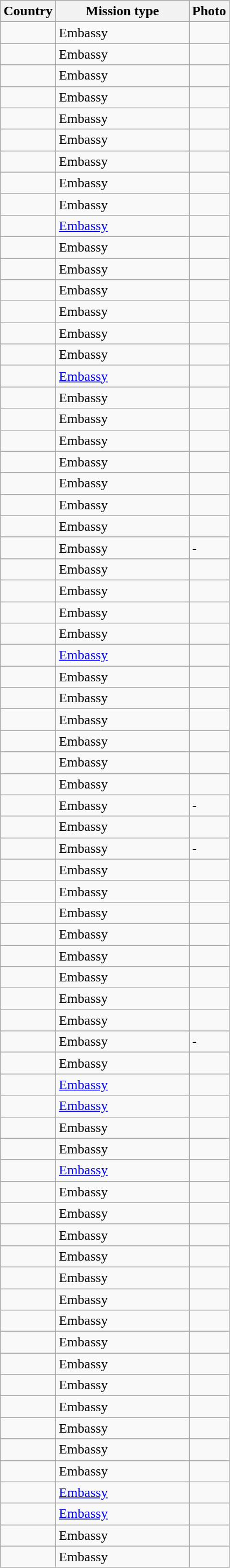<table class="wikitable sortable">
<tr valign="middle">
<th>Country</th>
<th width=150px>Mission type</th>
<th>Photo</th>
</tr>
<tr style="font-weight:bold; background-color: #DDDDDD">
</tr>
<tr>
<td></td>
<td>Embassy</td>
<td></td>
</tr>
<tr>
<td></td>
<td>Embassy</td>
<td></td>
</tr>
<tr>
<td></td>
<td>Embassy</td>
<td></td>
</tr>
<tr>
<td></td>
<td>Embassy</td>
<td></td>
</tr>
<tr>
<td></td>
<td>Embassy</td>
<td></td>
</tr>
<tr>
<td></td>
<td>Embassy</td>
<td></td>
</tr>
<tr>
<td></td>
<td>Embassy</td>
<td></td>
</tr>
<tr>
<td></td>
<td>Embassy</td>
<td></td>
</tr>
<tr>
<td></td>
<td>Embassy</td>
<td></td>
</tr>
<tr>
<td></td>
<td><a href='#'>Embassy</a></td>
<td></td>
</tr>
<tr>
<td></td>
<td>Embassy</td>
<td></td>
</tr>
<tr>
<td></td>
<td>Embassy</td>
<td></td>
</tr>
<tr>
<td></td>
<td>Embassy</td>
<td></td>
</tr>
<tr>
<td></td>
<td>Embassy</td>
<td></td>
</tr>
<tr>
<td></td>
<td>Embassy</td>
<td></td>
</tr>
<tr>
<td></td>
<td>Embassy</td>
<td></td>
</tr>
<tr>
<td></td>
<td><a href='#'>Embassy</a></td>
<td></td>
</tr>
<tr>
<td></td>
<td>Embassy</td>
<td></td>
</tr>
<tr>
<td></td>
<td>Embassy</td>
<td></td>
</tr>
<tr>
<td></td>
<td>Embassy</td>
<td></td>
</tr>
<tr>
<td></td>
<td>Embassy</td>
<td></td>
</tr>
<tr>
<td></td>
<td>Embassy</td>
<td></td>
</tr>
<tr>
<td></td>
<td>Embassy</td>
<td></td>
</tr>
<tr>
<td></td>
<td>Embassy</td>
<td></td>
</tr>
<tr>
<td></td>
<td>Embassy</td>
<td>-</td>
</tr>
<tr>
<td></td>
<td>Embassy</td>
<td></td>
</tr>
<tr>
<td></td>
<td>Embassy</td>
<td></td>
</tr>
<tr>
<td></td>
<td>Embassy</td>
<td></td>
</tr>
<tr>
<td></td>
<td>Embassy</td>
<td></td>
</tr>
<tr>
<td></td>
<td><a href='#'>Embassy</a></td>
<td></td>
</tr>
<tr>
<td></td>
<td>Embassy</td>
<td></td>
</tr>
<tr>
<td></td>
<td>Embassy</td>
<td></td>
</tr>
<tr>
<td></td>
<td>Embassy</td>
<td></td>
</tr>
<tr>
<td></td>
<td>Embassy</td>
<td></td>
</tr>
<tr>
<td></td>
<td>Embassy</td>
<td></td>
</tr>
<tr>
<td></td>
<td>Embassy</td>
<td></td>
</tr>
<tr>
<td></td>
<td>Embassy</td>
<td>-</td>
</tr>
<tr>
<td></td>
<td>Embassy</td>
<td></td>
</tr>
<tr>
<td></td>
<td>Embassy</td>
<td>-</td>
</tr>
<tr>
<td></td>
<td>Embassy</td>
<td></td>
</tr>
<tr>
<td></td>
<td>Embassy</td>
<td></td>
</tr>
<tr>
<td></td>
<td>Embassy</td>
<td></td>
</tr>
<tr>
<td></td>
<td>Embassy</td>
<td></td>
</tr>
<tr>
<td></td>
<td>Embassy</td>
<td></td>
</tr>
<tr>
<td></td>
<td>Embassy</td>
<td></td>
</tr>
<tr>
<td></td>
<td>Embassy</td>
<td></td>
</tr>
<tr>
<td></td>
<td>Embassy</td>
<td></td>
</tr>
<tr>
<td></td>
<td>Embassy</td>
<td>-</td>
</tr>
<tr>
<td></td>
<td>Embassy</td>
<td></td>
</tr>
<tr>
<td></td>
<td><a href='#'>Embassy</a></td>
<td></td>
</tr>
<tr>
<td></td>
<td><a href='#'>Embassy</a></td>
<td></td>
</tr>
<tr>
<td></td>
<td>Embassy</td>
<td></td>
</tr>
<tr>
<td></td>
<td>Embassy</td>
<td></td>
</tr>
<tr>
<td></td>
<td><a href='#'>Embassy</a></td>
<td></td>
</tr>
<tr>
<td></td>
<td>Embassy</td>
<td></td>
</tr>
<tr>
<td></td>
<td>Embassy</td>
<td></td>
</tr>
<tr>
<td></td>
<td>Embassy</td>
<td></td>
</tr>
<tr>
<td></td>
<td>Embassy</td>
<td></td>
</tr>
<tr>
<td></td>
<td>Embassy</td>
<td></td>
</tr>
<tr>
<td></td>
<td>Embassy</td>
<td></td>
</tr>
<tr>
<td></td>
<td>Embassy</td>
<td></td>
</tr>
<tr>
<td></td>
<td>Embassy</td>
<td></td>
</tr>
<tr>
<td></td>
<td>Embassy</td>
<td></td>
</tr>
<tr>
<td></td>
<td>Embassy</td>
<td></td>
</tr>
<tr>
<td></td>
<td>Embassy</td>
<td></td>
</tr>
<tr>
<td></td>
<td>Embassy</td>
<td></td>
</tr>
<tr>
<td></td>
<td>Embassy</td>
<td></td>
</tr>
<tr>
<td></td>
<td>Embassy</td>
<td></td>
</tr>
<tr>
<td></td>
<td><a href='#'>Embassy</a></td>
<td></td>
</tr>
<tr>
<td></td>
<td><a href='#'>Embassy</a></td>
<td></td>
</tr>
<tr>
<td></td>
<td>Embassy</td>
<td></td>
</tr>
<tr>
<td></td>
<td>Embassy</td>
<td></td>
</tr>
</table>
